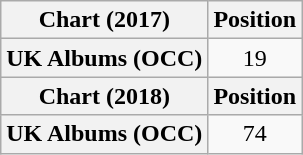<table class="wikitable plainrowheaders" style="text-align:center">
<tr>
<th scope="col">Chart (2017)</th>
<th scope="col">Position</th>
</tr>
<tr>
<th scope="row">UK Albums (OCC)</th>
<td>19</td>
</tr>
<tr>
<th scope="col">Chart (2018)</th>
<th scope="col">Position</th>
</tr>
<tr>
<th scope="row">UK Albums (OCC)</th>
<td>74</td>
</tr>
</table>
